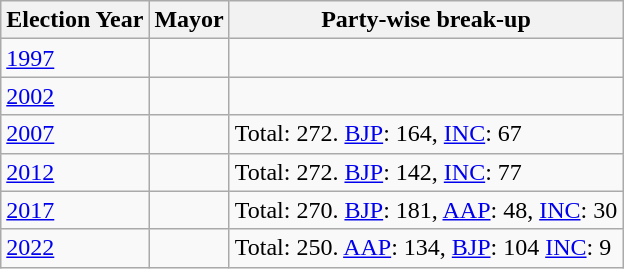<table class="wikitable">
<tr>
<th>Election Year</th>
<th>Mayor</th>
<th>Party-wise break-up</th>
</tr>
<tr>
<td><a href='#'>1997</a></td>
<td></td>
<td></td>
</tr>
<tr>
<td><a href='#'>2002</a></td>
<td></td>
<td></td>
</tr>
<tr>
<td><a href='#'>2007</a></td>
<td></td>
<td>Total: 272. <a href='#'>BJP</a>: 164, <a href='#'>INC</a>: 67</td>
</tr>
<tr>
<td><a href='#'>2012</a></td>
<td></td>
<td>Total: 272. <a href='#'>BJP</a>: 142, <a href='#'>INC</a>: 77</td>
</tr>
<tr>
<td><a href='#'>2017</a></td>
<td></td>
<td>Total: 270. <a href='#'>BJP</a>: 181, <a href='#'>AAP</a>: 48, <a href='#'>INC</a>: 30</td>
</tr>
<tr>
<td><a href='#'>2022</a></td>
<td></td>
<td>Total: 250. <a href='#'>AAP</a>: 134, <a href='#'>BJP</a>: 104 <a href='#'>INC</a>: 9</td>
</tr>
</table>
